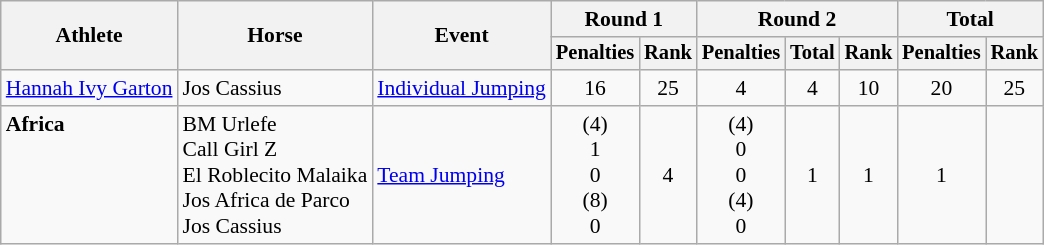<table class="wikitable" border="1" style="font-size:90%">
<tr>
<th rowspan=2>Athlete</th>
<th rowspan=2>Horse</th>
<th rowspan=2>Event</th>
<th colspan=2>Round 1</th>
<th colspan=3>Round 2</th>
<th colspan=2>Total</th>
</tr>
<tr style="font-size:95%">
<th>Penalties</th>
<th>Rank</th>
<th>Penalties</th>
<th>Total</th>
<th>Rank</th>
<th>Penalties</th>
<th>Rank</th>
</tr>
<tr align=center>
<td align=left><a href='#'>Hannah Ivy Garton</a></td>
<td align=left>Jos Cassius</td>
<td align=left><a href='#'>Individual Jumping</a></td>
<td>16</td>
<td>25</td>
<td>4</td>
<td>4</td>
<td>10</td>
<td>20</td>
<td>25</td>
</tr>
<tr align=center>
<td align=left><strong>Africa</strong><br><br><br><br><br></td>
<td align=left>BM Urlefe<br>Call Girl Z<br>El Roblecito Malaika<br>Jos Africa de Parco<br>Jos Cassius</td>
<td align=left><a href='#'>Team Jumping</a></td>
<td align=center>(4)<br>1<br>0<br>(8)<br>0</td>
<td align=center>4</td>
<td align=center>(4)<br>0<br>0<br>(4)<br>0</td>
<td>1</td>
<td>1</td>
<td align=center>1</td>
<td align=center></td>
</tr>
</table>
